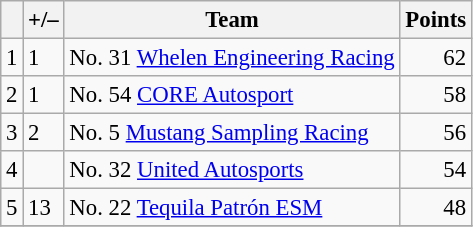<table class="wikitable" style="font-size: 95%;">
<tr>
<th scope="col"></th>
<th scope="col">+/–</th>
<th scope="col">Team</th>
<th scope="col">Points</th>
</tr>
<tr>
<td align=center>1</td>
<td align="left"> 1</td>
<td> No. 31 <a href='#'>Whelen Engineering Racing</a></td>
<td align=right>62</td>
</tr>
<tr>
<td align=center>2</td>
<td align="left"> 1</td>
<td> No. 54 <a href='#'>CORE Autosport</a></td>
<td align=right>58</td>
</tr>
<tr>
<td align=center>3</td>
<td align="left"> 2</td>
<td> No. 5 <a href='#'>Mustang Sampling Racing</a></td>
<td align=right>56</td>
</tr>
<tr>
<td align=center>4</td>
<td align="left"></td>
<td> No. 32 <a href='#'>United Autosports</a></td>
<td align=right>54</td>
</tr>
<tr>
<td align=center>5</td>
<td align="left"> 13</td>
<td> No. 22 <a href='#'>Tequila Patrón ESM</a></td>
<td align=right>48</td>
</tr>
<tr>
</tr>
</table>
